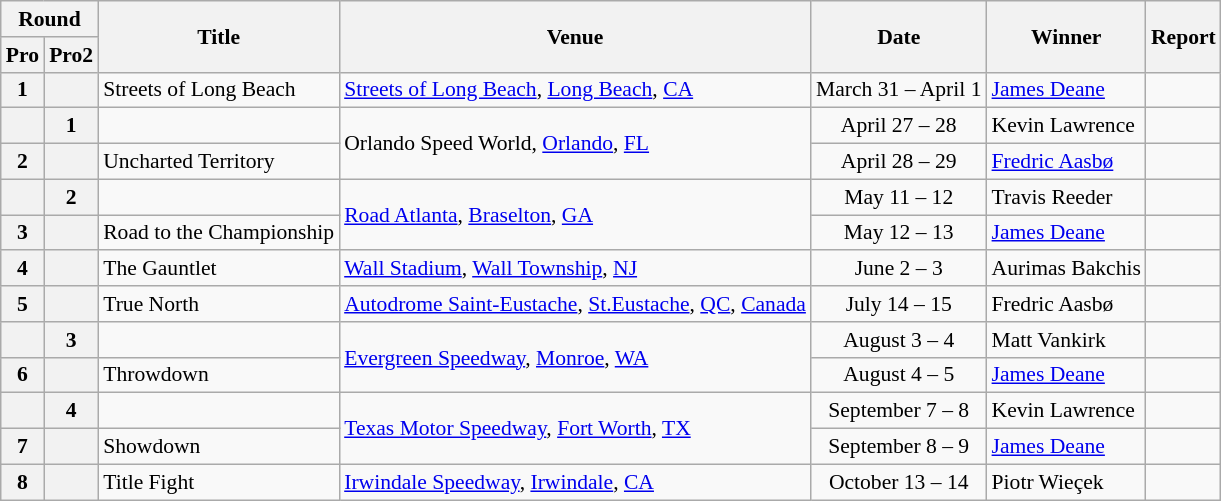<table class="wikitable" style="font-size: 90%;">
<tr>
<th colspan=2>Round</th>
<th rowspan=2>Title</th>
<th rowspan=2>Venue</th>
<th rowspan=2>Date</th>
<th rowspan=2>Winner</th>
<th rowspan=2>Report</th>
</tr>
<tr>
<th>Pro</th>
<th>Pro2</th>
</tr>
<tr>
<th>1</th>
<th></th>
<td>Streets of Long Beach</td>
<td><a href='#'>Streets of Long Beach</a>, <a href='#'>Long Beach</a>, <a href='#'>CA</a></td>
<td align="center">March 31 – April 1</td>
<td> <a href='#'>James Deane</a></td>
<td align="center"></td>
</tr>
<tr>
<th></th>
<th>1</th>
<td></td>
<td rowspan=2>Orlando Speed World, <a href='#'>Orlando</a>, <a href='#'>FL</a></td>
<td align="center">April 27 – 28</td>
<td> Kevin Lawrence</td>
<td align="center"></td>
</tr>
<tr>
<th>2</th>
<th></th>
<td>Uncharted Territory</td>
<td align="center">April 28 – 29</td>
<td> <a href='#'>Fredric Aasbø</a></td>
<td align="center"></td>
</tr>
<tr>
<th></th>
<th>2</th>
<td></td>
<td rowspan=2><a href='#'>Road Atlanta</a>, <a href='#'>Braselton</a>, <a href='#'>GA</a></td>
<td align="center">May 11 – 12</td>
<td> Travis Reeder</td>
<td align="center"></td>
</tr>
<tr>
<th>3</th>
<th></th>
<td>Road to the Championship</td>
<td align="center">May 12 – 13</td>
<td> <a href='#'>James Deane</a></td>
<td align="center"></td>
</tr>
<tr>
<th>4</th>
<th></th>
<td>The Gauntlet</td>
<td><a href='#'>Wall Stadium</a>, <a href='#'>Wall Township</a>, <a href='#'>NJ</a></td>
<td align="center">June 2 – 3</td>
<td> Aurimas Bakchis</td>
<td align="center"></td>
</tr>
<tr>
<th>5</th>
<th></th>
<td>True North</td>
<td><a href='#'>Autodrome Saint-Eustache</a>, <a href='#'>St.Eustache</a>, <a href='#'>QC</a>, <a href='#'>Canada</a></td>
<td align="center">July 14 – 15</td>
<td> Fredric Aasbø</td>
<td align="center"></td>
</tr>
<tr>
<th></th>
<th>3</th>
<td></td>
<td rowspan=2><a href='#'>Evergreen Speedway</a>, <a href='#'>Monroe</a>, <a href='#'>WA</a></td>
<td align="center">August 3 – 4</td>
<td> Matt Vankirk</td>
<td align="center"></td>
</tr>
<tr>
<th>6</th>
<th></th>
<td>Throwdown</td>
<td align="center">August 4 – 5</td>
<td> <a href='#'>James Deane</a></td>
<td align="center"></td>
</tr>
<tr>
<th></th>
<th>4</th>
<td></td>
<td rowspan=2><a href='#'>Texas Motor Speedway</a>, <a href='#'>Fort Worth</a>, <a href='#'>TX</a></td>
<td align="center">September 7 – 8</td>
<td> Kevin Lawrence</td>
<td align="center"></td>
</tr>
<tr>
<th>7</th>
<th></th>
<td>Showdown</td>
<td align="center">September 8 – 9</td>
<td> <a href='#'>James Deane</a></td>
<td align="center"></td>
</tr>
<tr>
<th>8</th>
<th></th>
<td>Title Fight</td>
<td><a href='#'>Irwindale Speedway</a>, <a href='#'>Irwindale</a>, <a href='#'>CA</a></td>
<td align="center">October 13 – 14</td>
<td> Piotr Wieçek</td>
<td align="center"></td>
</tr>
</table>
